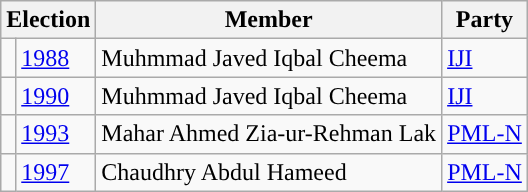<table class="wikitable">
<tr>
<th colspan="2">Election</th>
<th>Member</th>
<th>Party</th>
</tr>
<tr>
<td style="background-color: "></td>
<td><a href='#'>1988</a></td>
<td>Muhmmad Javed Iqbal Cheema</td>
<td><a href='#'>IJI</a></td>
</tr>
<tr>
<td style="background-color: "></td>
<td><a href='#'>1990</a></td>
<td>Muhmmad Javed Iqbal Cheema</td>
<td><a href='#'>IJI</a></td>
</tr>
<tr>
<td style="background-color: "></td>
<td><a href='#'>1993</a></td>
<td>Mahar Ahmed Zia-ur-Rehman Lak</td>
<td><a href='#'>PML-N</a></td>
</tr>
<tr>
<td style="background-color: "></td>
<td><a href='#'>1997</a></td>
<td>Chaudhry Abdul Hameed</td>
<td><a href='#'>PML-N</a></td>
</tr>
</table>
